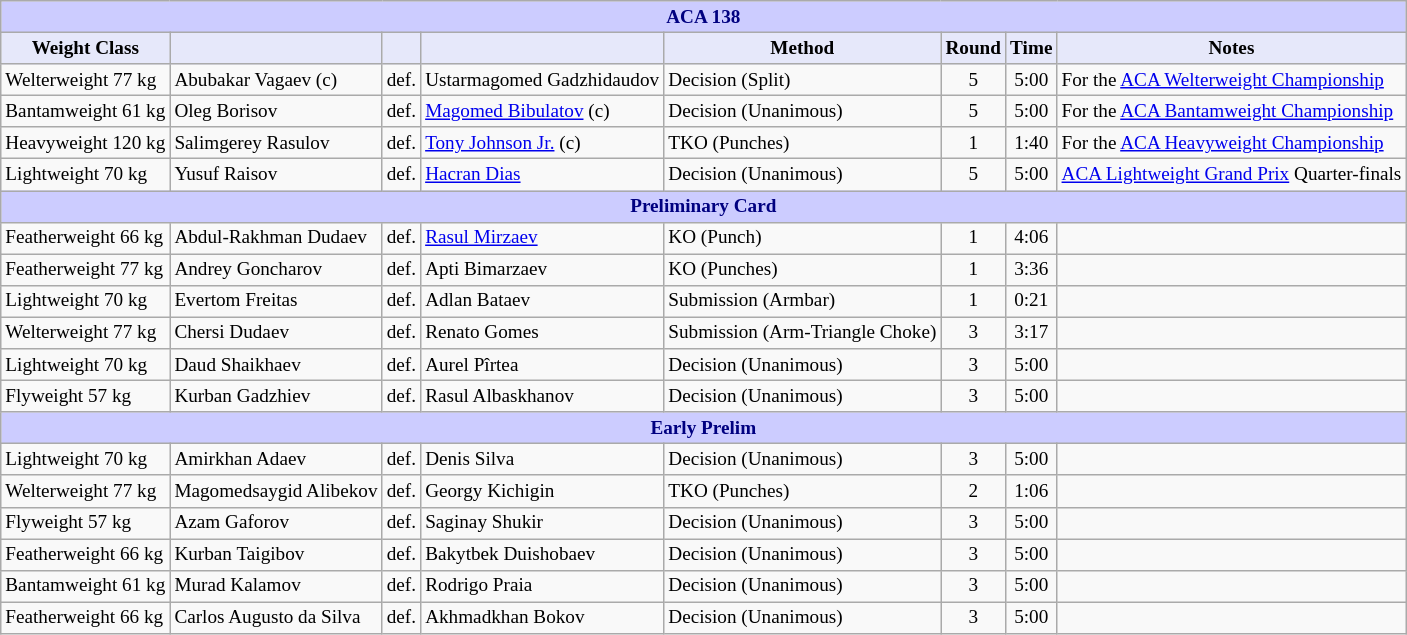<table class="wikitable" style="font-size: 80%;">
<tr>
<th colspan="8" style="background-color: #ccf; color: #000080; text-align: center;"><strong>ACA 138</strong></th>
</tr>
<tr>
<th colspan="1" style="background-color: #E6E8FA; color: #000000; text-align: center;">Weight Class</th>
<th colspan="1" style="background-color: #E6E8FA; color: #000000; text-align: center;"></th>
<th colspan="1" style="background-color: #E6E8FA; color: #000000; text-align: center;"></th>
<th colspan="1" style="background-color: #E6E8FA; color: #000000; text-align: center;"></th>
<th colspan="1" style="background-color: #E6E8FA; color: #000000; text-align: center;">Method</th>
<th colspan="1" style="background-color: #E6E8FA; color: #000000; text-align: center;">Round</th>
<th colspan="1" style="background-color: #E6E8FA; color: #000000; text-align: center;">Time</th>
<th colspan="1" style="background-color: #E6E8FA; color: #000000; text-align: center;">Notes</th>
</tr>
<tr>
<td>Welterweight 77 kg</td>
<td> Abubakar Vagaev (c)</td>
<td>def.</td>
<td> Ustarmagomed Gadzhidaudov</td>
<td>Decision (Split)</td>
<td align=center>5</td>
<td align=center>5:00</td>
<td>For the <a href='#'>ACA Welterweight Championship</a></td>
</tr>
<tr>
<td>Bantamweight 61 kg</td>
<td> Oleg Borisov</td>
<td>def.</td>
<td> <a href='#'>Magomed Bibulatov</a> (c)</td>
<td>Decision (Unanimous)</td>
<td align=center>5</td>
<td align=center>5:00</td>
<td>For the <a href='#'>ACA Bantamweight Championship</a></td>
</tr>
<tr>
<td>Heavyweight 120 kg</td>
<td> Salimgerey Rasulov</td>
<td>def.</td>
<td> <a href='#'>Tony Johnson Jr.</a> (c)</td>
<td>TKO (Punches)</td>
<td align=center>1</td>
<td align=center>1:40</td>
<td>For the <a href='#'>ACA Heavyweight Championship</a></td>
</tr>
<tr>
<td>Lightweight 70 kg</td>
<td> Yusuf Raisov</td>
<td>def.</td>
<td> <a href='#'>Hacran Dias</a></td>
<td>Decision (Unanimous)</td>
<td align=center>5</td>
<td align=center>5:00</td>
<td><a href='#'>ACA Lightweight Grand Prix</a> Quarter-finals</td>
</tr>
<tr>
<th colspan="8" style="background-color: #ccf; color: #000080; text-align: center;"><strong>Preliminary Card</strong></th>
</tr>
<tr>
<td>Featherweight 66 kg</td>
<td> Abdul-Rakhman Dudaev</td>
<td>def.</td>
<td> <a href='#'>Rasul Mirzaev</a></td>
<td>KO (Punch)</td>
<td align=center>1</td>
<td align=center>4:06</td>
<td></td>
</tr>
<tr>
<td>Featherweight 77 kg</td>
<td> Andrey Goncharov</td>
<td>def.</td>
<td> Apti Bimarzaev</td>
<td>KO (Punches)</td>
<td align="center">1</td>
<td align="center">3:36</td>
<td></td>
</tr>
<tr>
<td>Lightweight 70 kg</td>
<td> Evertom Freitas</td>
<td>def.</td>
<td> Adlan Bataev</td>
<td>Submission (Armbar)</td>
<td align=center>1</td>
<td align=center>0:21</td>
<td></td>
</tr>
<tr>
<td>Welterweight 77 kg</td>
<td> Chersi Dudaev</td>
<td>def.</td>
<td> Renato Gomes</td>
<td>Submission (Arm-Triangle Choke)</td>
<td align=center>3</td>
<td align=center>3:17</td>
<td></td>
</tr>
<tr>
<td>Lightweight 70 kg</td>
<td> Daud Shaikhaev</td>
<td>def.</td>
<td> Aurel Pîrtea</td>
<td>Decision (Unanimous)</td>
<td align=center>3</td>
<td align=center>5:00</td>
<td></td>
</tr>
<tr>
<td>Flyweight 57 kg</td>
<td> Kurban Gadzhiev</td>
<td>def.</td>
<td> Rasul Albaskhanov</td>
<td>Decision (Unanimous)</td>
<td align=center>3</td>
<td align=center>5:00</td>
<td></td>
</tr>
<tr>
<th colspan="8" style="background-color: #ccf; color: #000080; text-align: center;"><strong>Early Prelim</strong></th>
</tr>
<tr>
<td>Lightweight 70 kg</td>
<td> Amirkhan Adaev</td>
<td>def.</td>
<td> Denis Silva</td>
<td>Decision (Unanimous)</td>
<td align=center>3</td>
<td align=center>5:00</td>
<td></td>
</tr>
<tr>
<td>Welterweight 77 kg</td>
<td> Magomedsaygid Alibekov</td>
<td>def.</td>
<td> Georgy Kichigin</td>
<td>TKO (Punches)</td>
<td align="center">2</td>
<td align="center">1:06</td>
<td></td>
</tr>
<tr>
<td>Flyweight 57 kg</td>
<td> Azam Gaforov</td>
<td>def.</td>
<td> Saginay Shukir</td>
<td>Decision (Unanimous)</td>
<td align=center>3</td>
<td align=center>5:00</td>
<td></td>
</tr>
<tr>
<td>Featherweight 66 kg</td>
<td> Kurban Taigibov</td>
<td>def.</td>
<td> Bakytbek Duishobaev</td>
<td>Decision (Unanimous)</td>
<td align=center>3</td>
<td align=center>5:00</td>
<td></td>
</tr>
<tr>
<td>Bantamweight 61 kg</td>
<td> Murad Kalamov</td>
<td>def.</td>
<td> Rodrigo Praia</td>
<td>Decision (Unanimous)</td>
<td align=center>3</td>
<td align=center>5:00</td>
<td></td>
</tr>
<tr>
<td>Featherweight 66 kg</td>
<td> Carlos Augusto da Silva</td>
<td>def.</td>
<td> Akhmadkhan Bokov</td>
<td>Decision (Unanimous)</td>
<td align=center>3</td>
<td align=center>5:00</td>
<td></td>
</tr>
</table>
